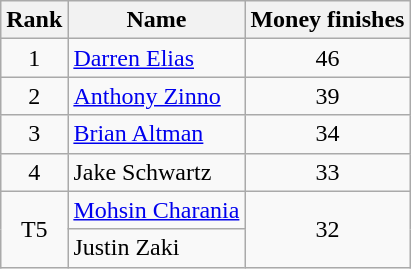<table class="wikitable" style="display: inline-table;">
<tr>
<th>Rank</th>
<th>Name</th>
<th>Money finishes</th>
</tr>
<tr>
<td align=center>1</td>
<td> <a href='#'>Darren Elias</a></td>
<td align=center>46</td>
</tr>
<tr>
<td align=center>2</td>
<td> <a href='#'>Anthony Zinno</a></td>
<td align=center>39</td>
</tr>
<tr>
<td align=center>3</td>
<td> <a href='#'>Brian Altman</a></td>
<td align=center>34</td>
</tr>
<tr>
<td align=center>4</td>
<td> Jake Schwartz</td>
<td align=center>33</td>
</tr>
<tr>
<td rowspan=2 align=center>T5</td>
<td> <a href='#'>Mohsin Charania</a></td>
<td rowspan=2 align=center>32</td>
</tr>
<tr>
<td> Justin Zaki</td>
</tr>
</table>
